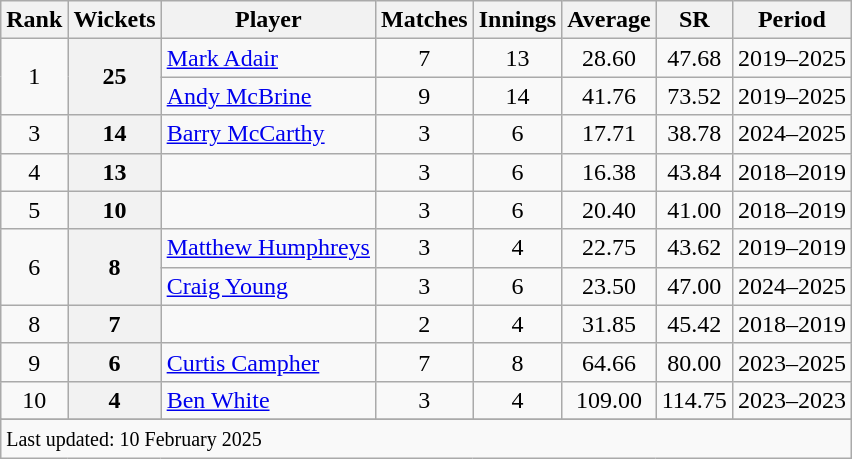<table class="wikitable plainrowheaders sortable">
<tr>
<th scope=col>Rank</th>
<th scope=col>Wickets</th>
<th scope=col>Player</th>
<th scope=col>Matches</th>
<th scope=col>Innings</th>
<th scope=col>Average</th>
<th scope=col>SR</th>
<th scope=col>Period</th>
</tr>
<tr>
<td align=center rowspan=2>1</td>
<th scope=row style=text-align:center; rowspan=2>25</th>
<td><a href='#'>Mark Adair</a></td>
<td align=center>7</td>
<td align=center>13</td>
<td align=center>28.60</td>
<td align=center>47.68</td>
<td>2019–2025</td>
</tr>
<tr>
<td><a href='#'>Andy McBrine</a></td>
<td align="center">9</td>
<td align="center">14</td>
<td align="center">41.76</td>
<td align="center">73.52</td>
<td>2019–2025</td>
</tr>
<tr>
<td align="center">3</td>
<th scope="row" style="text-align:center;">14</th>
<td><a href='#'>Barry McCarthy</a></td>
<td align="center">3</td>
<td align="center">6</td>
<td align="center">17.71</td>
<td align="center">38.78</td>
<td>2024–2025</td>
</tr>
<tr>
<td align="center">4</td>
<th scope="row" style="text-align:center;">13</th>
<td></td>
<td align="center">3</td>
<td align="center">6</td>
<td align="center">16.38</td>
<td align="center">43.84</td>
<td>2018–2019</td>
</tr>
<tr>
<td align="center">5</td>
<th scope="row" style="text-align:center;">10</th>
<td></td>
<td align="center">3</td>
<td align="center">6</td>
<td align="center">20.40</td>
<td align="center">41.00</td>
<td>2018–2019</td>
</tr>
<tr>
<td align="center" rowspan=2>6</td>
<th scope="row" style="text-align:center;" rowspan=2>8</th>
<td><a href='#'>Matthew Humphreys</a></td>
<td align="center">3</td>
<td align="center">4</td>
<td align="center">22.75</td>
<td align="center">43.62</td>
<td>2019–2019</td>
</tr>
<tr>
<td><a href='#'>Craig Young</a></td>
<td align="center">3</td>
<td align="center">6</td>
<td align="center">23.50</td>
<td align="center">47.00</td>
<td>2024–2025</td>
</tr>
<tr>
<td align="center">8</td>
<th scope="row" style="text-align:center;">7</th>
<td></td>
<td align="center">2</td>
<td align="center">4</td>
<td align="center">31.85</td>
<td align="center">45.42</td>
<td>2018–2019</td>
</tr>
<tr>
<td align="center">9</td>
<th scope="row" style="text-align:center;">6</th>
<td><a href='#'>Curtis Campher</a></td>
<td align="center">7</td>
<td align="center">8</td>
<td align="center">64.66</td>
<td align="center">80.00</td>
<td>2023–2025</td>
</tr>
<tr>
<td align="center">10</td>
<th scope="row" style="text-align:center;">4</th>
<td><a href='#'>Ben White</a></td>
<td align="center">3</td>
<td align="center">4</td>
<td align="center">109.00</td>
<td align="center">114.75</td>
<td>2023–2023</td>
</tr>
<tr>
</tr>
<tr class=sortbottom>
<td colspan=8><small>Last updated: 10 February 2025</small></td>
</tr>
</table>
